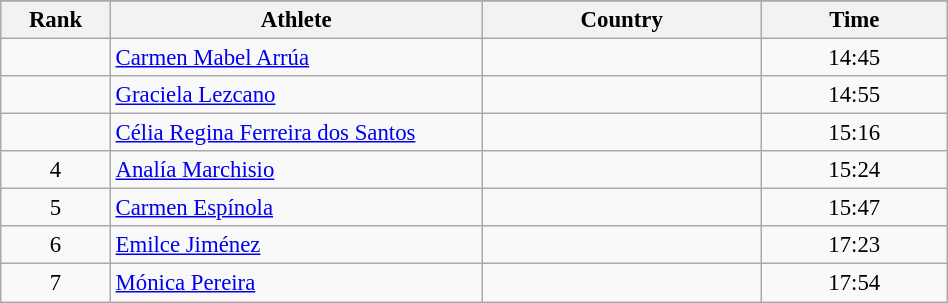<table class="wikitable sortable" style=" text-align:center; font-size:95%;" width="50%">
<tr>
</tr>
<tr>
<th width=5%>Rank</th>
<th width=20%>Athlete</th>
<th width=15%>Country</th>
<th width=10%>Time</th>
</tr>
<tr>
<td align=center></td>
<td align=left><a href='#'>Carmen Mabel Arrúa</a></td>
<td align=left></td>
<td>14:45</td>
</tr>
<tr>
<td align=center></td>
<td align=left><a href='#'>Graciela Lezcano</a></td>
<td align=left></td>
<td>14:55</td>
</tr>
<tr>
<td align=center></td>
<td align=left><a href='#'>Célia Regina Ferreira dos Santos</a></td>
<td align=left></td>
<td>15:16</td>
</tr>
<tr>
<td align=center>4</td>
<td align=left><a href='#'>Analía Marchisio</a></td>
<td align=left></td>
<td>15:24</td>
</tr>
<tr>
<td align=center>5</td>
<td align=left><a href='#'>Carmen Espínola</a></td>
<td align=left></td>
<td>15:47</td>
</tr>
<tr>
<td align=center>6</td>
<td align=left><a href='#'>Emilce Jiménez</a></td>
<td align=left></td>
<td>17:23</td>
</tr>
<tr>
<td align=center>7</td>
<td align=left><a href='#'>Mónica Pereira</a></td>
<td align=left></td>
<td>17:54</td>
</tr>
</table>
